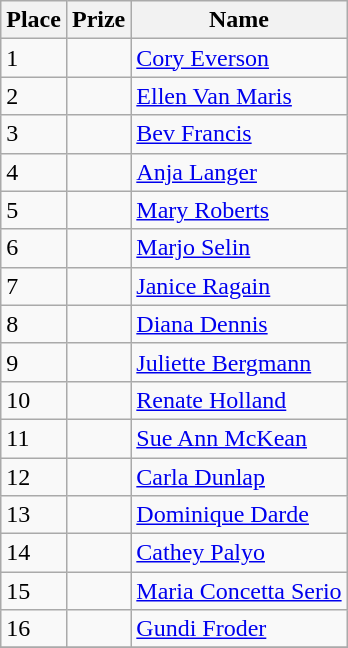<table class="wikitable">
<tr>
<th>Place</th>
<th>Prize</th>
<th>Name</th>
</tr>
<tr>
<td>1</td>
<td></td>
<td> <a href='#'>Cory Everson</a></td>
</tr>
<tr>
<td>2</td>
<td></td>
<td> <a href='#'>Ellen Van Maris</a></td>
</tr>
<tr>
<td>3</td>
<td></td>
<td> <a href='#'>Bev Francis</a></td>
</tr>
<tr>
<td>4</td>
<td></td>
<td> <a href='#'>Anja Langer</a></td>
</tr>
<tr>
<td>5</td>
<td></td>
<td> <a href='#'>Mary Roberts</a></td>
</tr>
<tr>
<td>6</td>
<td></td>
<td> <a href='#'>Marjo Selin</a></td>
</tr>
<tr>
<td>7</td>
<td></td>
<td> <a href='#'>Janice Ragain</a></td>
</tr>
<tr>
<td>8</td>
<td></td>
<td> <a href='#'>Diana Dennis</a></td>
</tr>
<tr>
<td>9</td>
<td></td>
<td> <a href='#'>Juliette Bergmann</a></td>
</tr>
<tr>
<td>10</td>
<td></td>
<td> <a href='#'>Renate Holland</a></td>
</tr>
<tr>
<td>11</td>
<td></td>
<td> <a href='#'>Sue Ann McKean</a></td>
</tr>
<tr>
<td>12</td>
<td></td>
<td> <a href='#'>Carla Dunlap</a></td>
</tr>
<tr>
<td>13</td>
<td></td>
<td> <a href='#'>Dominique Darde</a></td>
</tr>
<tr>
<td>14</td>
<td></td>
<td> <a href='#'>Cathey Palyo</a></td>
</tr>
<tr>
<td>15</td>
<td></td>
<td> <a href='#'>Maria Concetta Serio</a></td>
</tr>
<tr>
<td>16</td>
<td></td>
<td> <a href='#'>Gundi Froder</a></td>
</tr>
<tr>
</tr>
</table>
